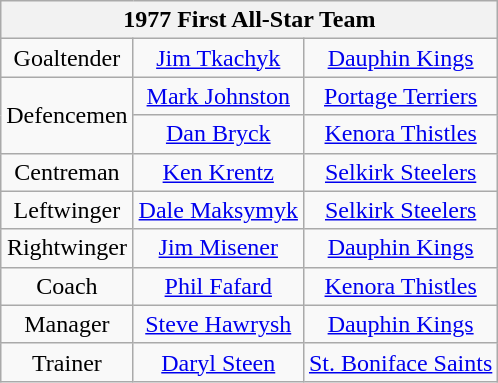<table class="wikitable" style="text-align:center">
<tr>
<th colspan="6">1977 First All-Star Team</th>
</tr>
<tr>
<td>Goaltender</td>
<td><a href='#'>Jim Tkachyk</a></td>
<td><a href='#'>Dauphin Kings</a></td>
</tr>
<tr>
<td rowspan="2">Defencemen</td>
<td><a href='#'>Mark Johnston</a></td>
<td><a href='#'>Portage Terriers</a></td>
</tr>
<tr>
<td><a href='#'>Dan Bryck</a></td>
<td><a href='#'>Kenora Thistles</a></td>
</tr>
<tr>
<td>Centreman</td>
<td><a href='#'>Ken Krentz</a></td>
<td><a href='#'>Selkirk Steelers</a></td>
</tr>
<tr>
<td>Leftwinger</td>
<td><a href='#'>Dale Maksymyk</a></td>
<td><a href='#'>Selkirk Steelers</a></td>
</tr>
<tr>
<td>Rightwinger</td>
<td><a href='#'>Jim Misener</a></td>
<td><a href='#'>Dauphin Kings</a></td>
</tr>
<tr>
<td>Coach</td>
<td><a href='#'>Phil Fafard</a></td>
<td><a href='#'>Kenora Thistles</a></td>
</tr>
<tr>
<td>Manager</td>
<td><a href='#'>Steve Hawrysh</a></td>
<td><a href='#'>Dauphin Kings</a></td>
</tr>
<tr>
<td>Trainer</td>
<td><a href='#'>Daryl Steen</a></td>
<td><a href='#'>St. Boniface Saints</a></td>
</tr>
</table>
